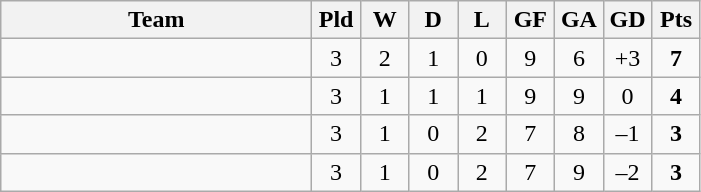<table class=wikitable style="text-align:center">
<tr>
<th width=200>Team</th>
<th width=25>Pld</th>
<th width=25>W</th>
<th width=25>D</th>
<th width=25>L</th>
<th width=25>GF</th>
<th width=25>GA</th>
<th width=25>GD</th>
<th width=25>Pts</th>
</tr>
<tr>
<td align=left></td>
<td>3</td>
<td>2</td>
<td>1</td>
<td>0</td>
<td>9</td>
<td>6</td>
<td>+3</td>
<td><strong>7</strong></td>
</tr>
<tr>
<td align=left></td>
<td>3</td>
<td>1</td>
<td>1</td>
<td>1</td>
<td>9</td>
<td>9</td>
<td>0</td>
<td><strong>4</strong></td>
</tr>
<tr>
<td align=left></td>
<td>3</td>
<td>1</td>
<td>0</td>
<td>2</td>
<td>7</td>
<td>8</td>
<td>–1</td>
<td><strong>3</strong></td>
</tr>
<tr>
<td align=left></td>
<td>3</td>
<td>1</td>
<td>0</td>
<td>2</td>
<td>7</td>
<td>9</td>
<td>–2</td>
<td><strong>3</strong></td>
</tr>
</table>
